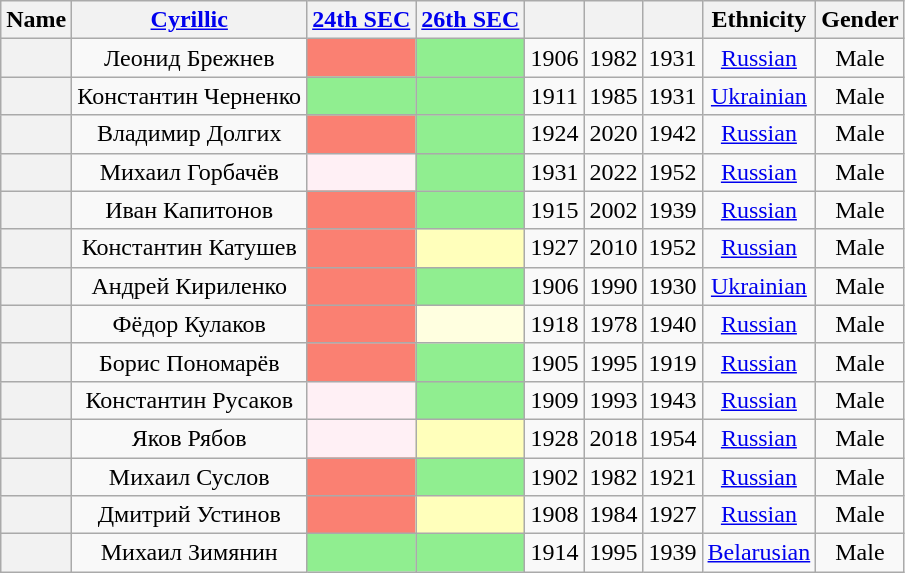<table class="wikitable sortable" style=text-align:center>
<tr>
<th scope="col">Name</th>
<th scope="col" class="unsortable"><a href='#'>Cyrillic</a></th>
<th scope="col"><a href='#'>24th SEC</a></th>
<th scope="col"><a href='#'>26th SEC</a></th>
<th scope="col"></th>
<th scope="col"></th>
<th scope="col"></th>
<th scope="col">Ethnicity</th>
<th scope="col">Gender</th>
</tr>
<tr>
<th align="center" scope="row" style="font-weight:normal;"></th>
<td>Леонид Брежнев</td>
<td bgcolor = Salmon></td>
<td bgcolor = LightGreen></td>
<td>1906</td>
<td>1982</td>
<td>1931</td>
<td><a href='#'>Russian</a></td>
<td>Male</td>
</tr>
<tr>
<th align="center" scope="row" style="font-weight:normal;"></th>
<td>Константин Черненко</td>
<td bgcolor = LightGreen></td>
<td bgcolor = LightGreen></td>
<td>1911</td>
<td>1985</td>
<td>1931</td>
<td><a href='#'>Ukrainian</a></td>
<td>Male</td>
</tr>
<tr>
<th align="center" scope="row" style="font-weight:normal;"></th>
<td>Владимир Долгих</td>
<td bgcolor = Salmon></td>
<td bgcolor = LightGreen></td>
<td>1924</td>
<td>2020</td>
<td>1942</td>
<td><a href='#'>Russian</a></td>
<td>Male</td>
</tr>
<tr>
<th align="center" scope="row" style="font-weight:normal;"></th>
<td>Михаил Горбачёв</td>
<td bgcolor = LavenderBlush></td>
<td bgcolor = LightGreen></td>
<td>1931</td>
<td>2022</td>
<td>1952</td>
<td><a href='#'>Russian</a></td>
<td>Male</td>
</tr>
<tr>
<th align="center" scope="row" style="font-weight:normal;"></th>
<td>Иван Капитонов</td>
<td bgcolor = Salmon></td>
<td bgcolor = LightGreen></td>
<td>1915</td>
<td>2002</td>
<td>1939</td>
<td><a href='#'>Russian</a></td>
<td>Male</td>
</tr>
<tr>
<th align="center" scope="row" style="font-weight:normal;"></th>
<td>Константин Катушев</td>
<td bgcolor = Salmon></td>
<td bgcolor = ffffbb></td>
<td>1927</td>
<td>2010</td>
<td>1952</td>
<td><a href='#'>Russian</a></td>
<td>Male</td>
</tr>
<tr>
<th align="center" scope="row" style="font-weight:normal;"></th>
<td>Андрей Кириленко</td>
<td bgcolor = Salmon></td>
<td bgcolor = LightGreen></td>
<td>1906</td>
<td>1990</td>
<td>1930</td>
<td><a href='#'>Ukrainian</a></td>
<td>Male</td>
</tr>
<tr>
<th align="center" scope="row" style="font-weight:normal;"></th>
<td>Фёдор Кулаков</td>
<td bgcolor = Salmon></td>
<td bgcolor = LightYellow></td>
<td>1918</td>
<td>1978</td>
<td>1940</td>
<td><a href='#'>Russian</a></td>
<td>Male</td>
</tr>
<tr>
<th align="center" scope="row" style="font-weight:normal;"></th>
<td>Борис Пономарёв</td>
<td bgcolor = Salmon></td>
<td bgcolor = LightGreen></td>
<td>1905</td>
<td>1995</td>
<td>1919</td>
<td><a href='#'>Russian</a></td>
<td>Male</td>
</tr>
<tr>
<th align="center" scope="row" style="font-weight:normal;"></th>
<td>Константин Русаков</td>
<td bgcolor = LavenderBlush></td>
<td bgcolor = LightGreen></td>
<td>1909</td>
<td>1993</td>
<td>1943</td>
<td><a href='#'>Russian</a></td>
<td>Male</td>
</tr>
<tr>
<th align="center" scope="row" style="font-weight:normal;"></th>
<td>Яков Рябов</td>
<td bgcolor = LavenderBlush></td>
<td bgcolor = ffffbb></td>
<td>1928</td>
<td>2018</td>
<td>1954</td>
<td><a href='#'>Russian</a></td>
<td>Male</td>
</tr>
<tr>
<th align="center" scope="row" style="font-weight:normal;"></th>
<td>Михаил Суслов</td>
<td bgcolor = Salmon></td>
<td bgcolor = LightGreen></td>
<td>1902</td>
<td>1982</td>
<td>1921</td>
<td><a href='#'>Russian</a></td>
<td>Male</td>
</tr>
<tr>
<th align="center" scope="row" style="font-weight:normal;"></th>
<td>Дмитрий Устинов</td>
<td bgcolor = Salmon></td>
<td bgcolor = ffffbb></td>
<td>1908</td>
<td>1984</td>
<td>1927</td>
<td><a href='#'>Russian</a></td>
<td>Male</td>
</tr>
<tr>
<th align="center" scope="row" style="font-weight:normal;"></th>
<td>Михаил Зимянин</td>
<td bgcolor = LightGreen></td>
<td bgcolor = LightGreen></td>
<td>1914</td>
<td>1995</td>
<td>1939</td>
<td><a href='#'>Belarusian</a></td>
<td>Male</td>
</tr>
</table>
